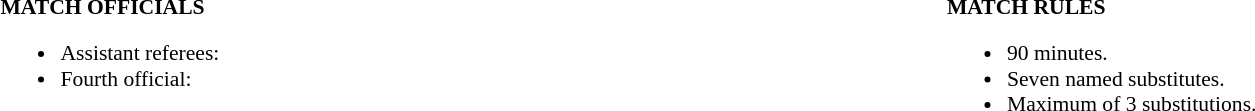<table width=100% style="font-size: 90%">
<tr>
<td width=50% valign=top><br><strong>MATCH OFFICIALS</strong><ul><li>Assistant referees:</li><li>Fourth official:</li></ul></td>
<td width=50% valign=top><br><strong>MATCH RULES</strong><ul><li>90 minutes.</li><li>Seven named substitutes.</li><li>Maximum of 3 substitutions.</li></ul></td>
</tr>
</table>
